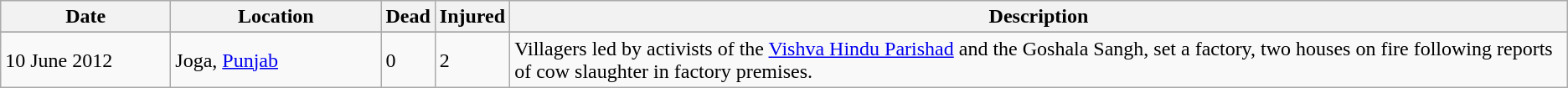<table class="wikitable sortable">
<tr>
<th scope="col" style="width: 8rem;">Date</th>
<th scope="col" style="width: 10rem;">Location</th>
<th data-sort-type="number">Dead</th>
<th data-sort-type="number">Injured</th>
<th class="unsortable">Description</th>
</tr>
<tr>
</tr>
<tr>
<td>10 June 2012</td>
<td>Joga, <a href='#'>Punjab</a></td>
<td>0</td>
<td>2</td>
<td>Villagers led by activists of the <a href='#'>Vishva Hindu Parishad</a> and the Goshala Sangh, set a factory, two houses on fire following reports of cow slaughter in factory premises.</td>
</tr>
</table>
